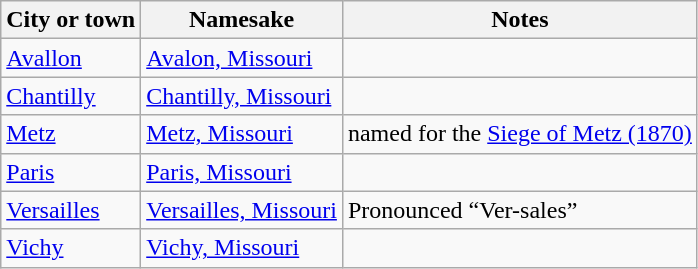<table class="wikitable">
<tr>
<th>City or town</th>
<th>Namesake</th>
<th>Notes</th>
</tr>
<tr>
<td><a href='#'>Avallon</a></td>
<td><a href='#'>Avalon, Missouri</a></td>
<td></td>
</tr>
<tr>
<td><a href='#'>Chantilly</a></td>
<td><a href='#'>Chantilly, Missouri</a></td>
<td></td>
</tr>
<tr>
<td><a href='#'>Metz</a></td>
<td><a href='#'>Metz, Missouri</a></td>
<td> named for the <a href='#'>Siege of Metz (1870)</a></td>
</tr>
<tr>
<td><a href='#'>Paris</a></td>
<td><a href='#'>Paris, Missouri</a></td>
<td> </td>
</tr>
<tr>
<td><a href='#'>Versailles</a></td>
<td><a href='#'>Versailles, Missouri</a></td>
<td>Pronounced “Ver-sales”</td>
</tr>
<tr>
<td><a href='#'>Vichy</a></td>
<td><a href='#'>Vichy, Missouri</a></td>
<td></td>
</tr>
</table>
